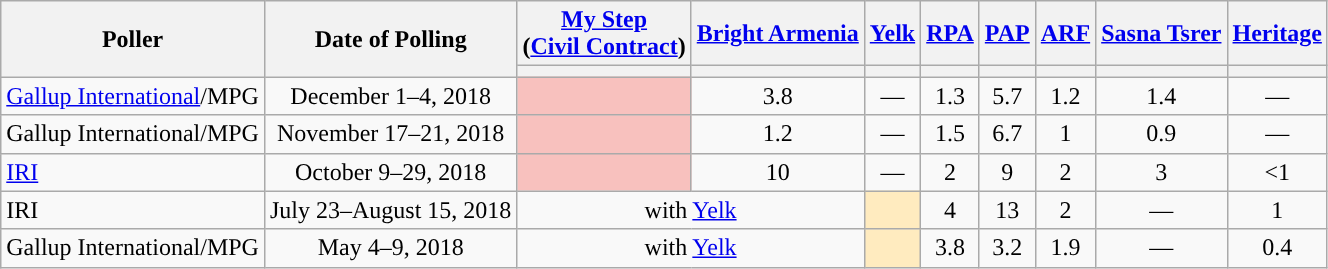<table class="wikitable">
<tr>
<th rowspan=2>Poller</th>
<th rowspan=2>Date of Polling</th>
<th><a href='#'>My Step</a><br>(<a href='#'>Civil Contract</a>)</th>
<th><a href='#'>Bright Armenia</a></th>
<th><a href='#'>Yelk</a></th>
<th><a href='#'>RPA</a></th>
<th><a href='#'>PAP</a></th>
<th><a href='#'>ARF</a></th>
<th><a href='#'>Sasna Tsrer</a></th>
<th><a href='#'>Heritage</a></th>
</tr>
<tr>
<th style="background:"></th>
<th style="background:"></th>
<th style="background:"></th>
<th style="background:"></th>
<th style="background:"></th>
<th style="background:"></th>
<th style="background:"></th>
<th style="background:"></th>
</tr>
<tr>
<td><a href='#'>Gallup International</a>/MPG</td>
<td style="text-align:center;">December 1–4, 2018</td>
<td style="background:#F8C1BE"></td>
<td style="text-align:center;">3.8</td>
<td style="text-align:center;">—</td>
<td style="text-align:center;">1.3</td>
<td style="text-align:center;">5.7</td>
<td style="text-align:center;">1.2</td>
<td style="text-align:center;">1.4</td>
<td style="text-align:center;">—</td>
</tr>
<tr>
<td>Gallup International/MPG</td>
<td style="text-align:center;">November 17–21, 2018</td>
<td style="background:#F8C1BE"></td>
<td style="text-align:center;">1.2</td>
<td style="text-align:center;">—</td>
<td style="text-align:center;">1.5</td>
<td style="text-align:center;">6.7</td>
<td style="text-align:center;">1</td>
<td style="text-align:center;">0.9</td>
<td style="text-align:center;">—</td>
</tr>
<tr>
<td><a href='#'>IRI</a></td>
<td style="text-align:center;">October 9–29, 2018</td>
<td style="background:#F8C1BE"></td>
<td style="text-align:center;">10</td>
<td style="text-align:center;">—</td>
<td style="text-align:center;">2</td>
<td style="text-align:center;">9</td>
<td style="text-align:center;">2</td>
<td style="text-align:center;">3</td>
<td style="text-align:center;"><1</td>
</tr>
<tr>
<td>IRI</td>
<td style="text-align:center;">July 23–August 15, 2018</td>
<td colspan="2" style="text-align:center;">with <a href='#'>Yelk</a></td>
<td style="background:#FFEBBF"></td>
<td style="text-align:center;">4</td>
<td style="text-align:center;">13</td>
<td style="text-align:center;">2</td>
<td style="text-align:center;">—</td>
<td style="text-align:center;">1</td>
</tr>
<tr>
<td>Gallup International/MPG</td>
<td style="text-align:center;">May 4–9, 2018</td>
<td colspan="2" style="text-align:center;">with <a href='#'>Yelk</a></td>
<td style="background:#FFEBBF"></td>
<td style="text-align:center;">3.8</td>
<td style="text-align:center;">3.2</td>
<td style="text-align:center;">1.9</td>
<td style="text-align:center;">—</td>
<td style="text-align:center;">0.4</td>
</tr>
</table>
